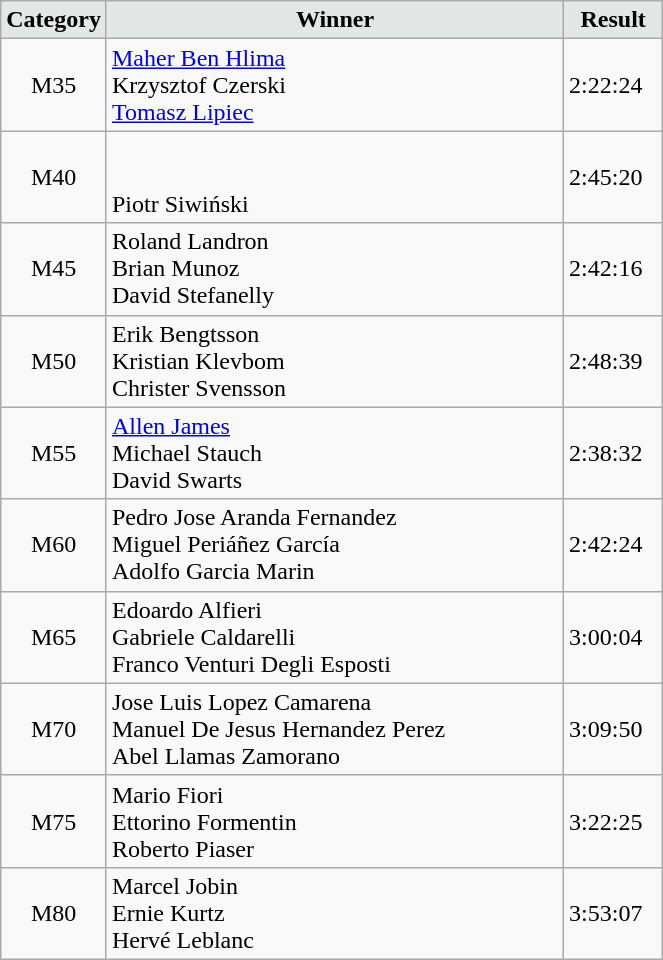<table class="wikitable" width=35%>
<tr>
<td width=15% align="center" bgcolor=#E3E7E6><strong>Category</strong></td>
<td align="center" bgcolor=#E3E7E6> <strong>Winner</strong></td>
<td width=15% align="center" bgcolor=#E3E7E6><strong>Result</strong></td>
</tr>
<tr>
<td align="center">M35</td>
<td> <a href='#'>Maher Ben Hlima</a><br> Krzysztof Czerski<br> <a href='#'>Tomasz Lipiec</a></td>
<td>2:22:24</td>
</tr>
<tr>
<td align="center">M40</td>
<td> <br> <br> Piotr Siwiński</td>
<td>2:45:20</td>
</tr>
<tr>
<td align="center">M45</td>
<td> Roland Landron<br> Brian Munoz<br> David Stefanelly</td>
<td>2:42:16</td>
</tr>
<tr>
<td align="center">M50</td>
<td> Erik Bengtsson<br> Kristian Klevbom<br> Christer Svensson</td>
<td>2:48:39</td>
</tr>
<tr>
<td align="center">M55</td>
<td> <a href='#'>Allen James</a><br> Michael Stauch<br> David Swarts</td>
<td>2:38:32</td>
</tr>
<tr>
<td align="center">M60</td>
<td> Pedro Jose Aranda Fernandez<br> Miguel Periáñez García<br> Adolfo Garcia Marin</td>
<td>2:42:24</td>
</tr>
<tr>
<td align="center">M65</td>
<td> Edoardo Alfieri<br> Gabriele Caldarelli<br> Franco Venturi Degli Esposti</td>
<td>3:00:04</td>
</tr>
<tr>
<td align="center">M70</td>
<td> Jose Luis Lopez Camarena<br> Manuel De Jesus Hernandez Perez<br> Abel Llamas Zamorano</td>
<td>3:09:50</td>
</tr>
<tr>
<td align="center">M75</td>
<td> Mario Fiori<br> Ettorino Formentin<br> Roberto Piaser</td>
<td>3:22:25</td>
</tr>
<tr>
<td align="center">M80</td>
<td> Marcel Jobin<br> Ernie Kurtz<br> Hervé Leblanc</td>
<td>3:53:07</td>
</tr>
</table>
